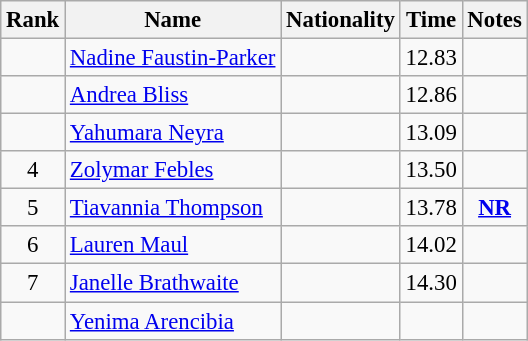<table class="wikitable sortable" style="text-align:center;font-size:95%">
<tr>
<th>Rank</th>
<th>Name</th>
<th>Nationality</th>
<th>Time</th>
<th>Notes</th>
</tr>
<tr>
<td></td>
<td align=left><a href='#'>Nadine Faustin-Parker</a></td>
<td align=left></td>
<td>12.83</td>
<td></td>
</tr>
<tr>
<td></td>
<td align=left><a href='#'>Andrea Bliss</a></td>
<td align=left></td>
<td>12.86</td>
<td></td>
</tr>
<tr>
<td></td>
<td align=left><a href='#'>Yahumara Neyra</a></td>
<td align=left></td>
<td>13.09</td>
<td></td>
</tr>
<tr>
<td>4</td>
<td align=left><a href='#'>Zolymar Febles</a></td>
<td align=left></td>
<td>13.50</td>
<td></td>
</tr>
<tr>
<td>5</td>
<td align=left><a href='#'>Tiavannia Thompson</a></td>
<td align=left></td>
<td>13.78</td>
<td><strong><a href='#'>NR</a></strong></td>
</tr>
<tr>
<td>6</td>
<td align=left><a href='#'>Lauren Maul</a></td>
<td align=left></td>
<td>14.02</td>
<td></td>
</tr>
<tr>
<td>7</td>
<td align=left><a href='#'>Janelle Brathwaite</a></td>
<td align=left></td>
<td>14.30</td>
<td></td>
</tr>
<tr>
<td></td>
<td align=left><a href='#'>Yenima Arencibia</a></td>
<td align=left></td>
<td></td>
<td></td>
</tr>
</table>
